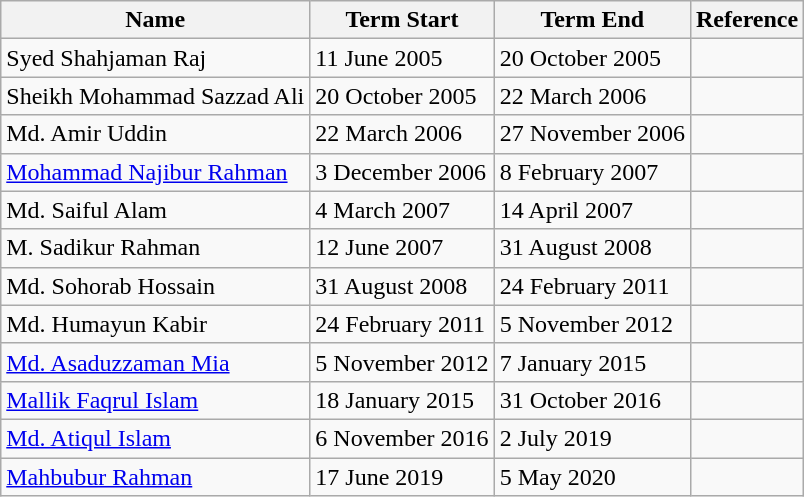<table class="wikitable">
<tr>
<th>Name</th>
<th>Term Start</th>
<th>Term End</th>
<th>Reference</th>
</tr>
<tr>
<td>Syed Shahjaman Raj</td>
<td>11 June 2005</td>
<td>20 October 2005</td>
<td></td>
</tr>
<tr>
<td>Sheikh Mohammad Sazzad Ali</td>
<td>20 October 2005</td>
<td>22 March 2006</td>
<td></td>
</tr>
<tr>
<td>Md. Amir Uddin</td>
<td>22 March 2006</td>
<td>27 November 2006</td>
<td></td>
</tr>
<tr>
<td><a href='#'>Mohammad Najibur Rahman</a></td>
<td>3 December 2006</td>
<td>8 February 2007</td>
<td></td>
</tr>
<tr>
<td>Md. Saiful Alam</td>
<td>4 March 2007</td>
<td>14 April  2007</td>
<td></td>
</tr>
<tr>
<td>M. Sadikur Rahman</td>
<td>12 June 2007</td>
<td>31 August 2008</td>
<td></td>
</tr>
<tr>
<td>Md. Sohorab Hossain</td>
<td>31 August 2008</td>
<td>24 February 2011</td>
<td></td>
</tr>
<tr>
<td>Md. Humayun Kabir</td>
<td>24 February 2011</td>
<td>5 November 2012</td>
<td></td>
</tr>
<tr>
<td><a href='#'>Md. Asaduzzaman Mia</a></td>
<td>5 November 2012</td>
<td>7 January 2015</td>
<td></td>
</tr>
<tr>
<td><a href='#'>Mallik Faqrul Islam</a></td>
<td>18 January 2015</td>
<td>31 October 2016</td>
<td></td>
</tr>
<tr>
<td><a href='#'>Md. Atiqul Islam</a></td>
<td>6 November 2016</td>
<td>2 July 2019</td>
<td></td>
</tr>
<tr>
<td><a href='#'>Mahbubur Rahman</a></td>
<td>17 June 2019</td>
<td>5 May 2020</td>
<td></td>
</tr>
</table>
